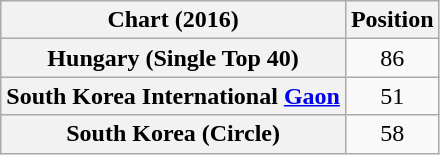<table class="wikitable sortable plainrowheaders" style="text-align:center">
<tr>
<th scope="col">Chart (2016)</th>
<th scope="col">Position</th>
</tr>
<tr>
<th scope="row">Hungary (Single Top 40)</th>
<td>86</td>
</tr>
<tr>
<th scope="row">South Korea International <a href='#'>Gaon</a></th>
<td>51</td>
</tr>
<tr>
<th scope="row">South Korea (Circle)</th>
<td>58</td>
</tr>
</table>
